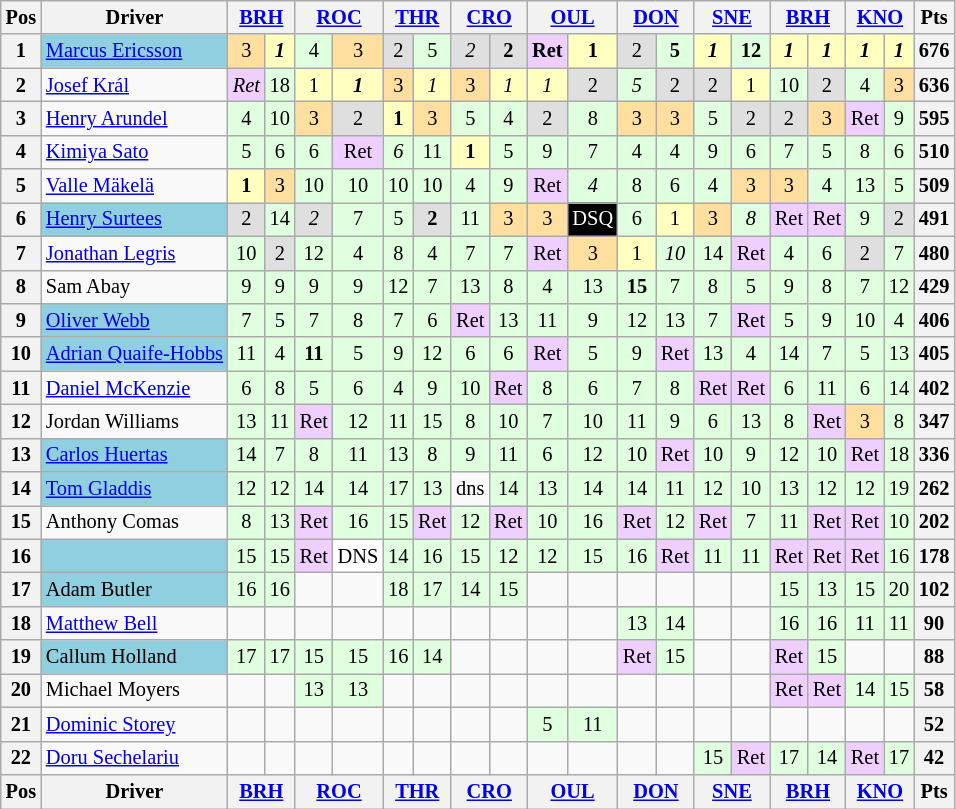<table class="wikitable" style="font-size: 85%; text-align: center;">
<tr valign="top">
<th valign="middle">Pos</th>
<th valign="middle">Driver</th>
<th colspan=2><a href='#'>BRH</a></th>
<th colspan=2><a href='#'>ROC</a></th>
<th colspan=2><a href='#'>THR</a></th>
<th colspan=2><a href='#'>CRO</a></th>
<th colspan=2><a href='#'>OUL</a></th>
<th colspan=2><a href='#'>DON</a></th>
<th colspan=2><a href='#'>SNE</a></th>
<th colspan=2><a href='#'>BRH</a></th>
<th colspan=2><a href='#'>KNO</a></th>
<th valign="middle">Pts</th>
</tr>
<tr>
<th>1</th>
<td align=left style="background:#8FCFDF;"> <a href='#'>Marcus Ericsson</a></td>
<td style="background:#ffdf9f;">3</td>
<td style="background:#ffffbf;"><strong><em>1</em></strong></td>
<td style="background:#dfffdf;">4</td>
<td style="background:#ffdf9f;">3</td>
<td style="background:#dfdfdf;">2</td>
<td style="background:#dfffdf;">5</td>
<td style="background:#dfdfdf;"><em>2</em></td>
<td style="background:#dfdfdf;"><strong>2</strong></td>
<td style="background:#efcfff;"><strong>Ret</strong></td>
<td style="background:#ffffbf;"><strong>1</strong></td>
<td style="background:#dfdfdf;">2</td>
<td style="background:#dfffdf;"><strong>5</strong></td>
<td style="background:#ffffbf;"><strong><em>1</em></strong></td>
<td style="background:#dfffdf;"><strong>12</strong></td>
<td style="background:#ffffbf;"><strong><em>1</em></strong></td>
<td style="background:#ffffbf;"><strong><em>1</em></strong></td>
<td style="background:#ffffbf;"><strong><em>1</em></strong></td>
<td style="background:#ffffbf;"><strong><em>1</em></strong></td>
<th><strong>676</strong></th>
</tr>
<tr>
<th>2</th>
<td align=left> <a href='#'>Josef Král</a></td>
<td style="background:#efcfff;"><em>Ret</em></td>
<td style="background:#dfffdf;">18</td>
<td style="background:#ffffbf;">1</td>
<td style="background:#ffffbf;"><strong><em>1</em></strong></td>
<td style="background:#ffdf9f;">3</td>
<td style="background:#ffffbf;"><em>1</em></td>
<td style="background:#ffdf9f;">3</td>
<td style="background:#ffffbf;"><em>1</em></td>
<td style="background:#ffffbf;"><em>1</em></td>
<td style="background:#dfdfdf;">2</td>
<td style="background:#dfffdf;"><em>5</em></td>
<td style="background:#dfdfdf;">2</td>
<td style="background:#dfdfdf;">2</td>
<td style="background:#ffffbf;">1</td>
<td style="background:#dfffdf;">10</td>
<td style="background:#dfdfdf;">2</td>
<td style="background:#dfffdf;">4</td>
<td style="background:#ffdf9f;">3</td>
<th><strong>636</strong></th>
</tr>
<tr>
<th>3</th>
<td align=left> <a href='#'>Henry Arundel</a></td>
<td style="background:#dfffdf;">4</td>
<td style="background:#dfffdf;">10</td>
<td style="background:#ffdf9f;">3</td>
<td style="background:#dfdfdf;">2</td>
<td style="background:#ffffbf;"><strong>1</strong></td>
<td style="background:#ffdf9f;">3</td>
<td style="background:#dfffdf;">5</td>
<td style="background:#dfffdf;">4</td>
<td style="background:#dfdfdf;">2</td>
<td style="background:#dfffdf;">8</td>
<td style="background:#ffdf9f;">3</td>
<td style="background:#ffdf9f;">3</td>
<td style="background:#dfffdf;">5</td>
<td style="background:#dfdfdf;">2</td>
<td style="background:#dfdfdf;">2</td>
<td style="background:#ffdf9f;">3</td>
<td style="background:#efcfff;">Ret</td>
<td style="background:#dfffdf;">9</td>
<th><strong>595</strong></th>
</tr>
<tr>
<th>4</th>
<td align=left> <a href='#'>Kimiya Sato</a></td>
<td style="background:#dfffdf;">5</td>
<td style="background:#dfffdf;">6</td>
<td style="background:#dfffdf;">6</td>
<td style="background:#efcfff;">Ret</td>
<td style="background:#dfffdf;"><em>6</em></td>
<td style="background:#dfffdf;">11</td>
<td style="background:#ffffbf;"><strong>1</strong></td>
<td style="background:#dfffdf;">5</td>
<td style="background:#dfffdf;">9</td>
<td style="background:#dfffdf;">7</td>
<td style="background:#dfffdf;">4</td>
<td style="background:#dfffdf;">4</td>
<td style="background:#dfffdf;">9</td>
<td style="background:#dfffdf;">6</td>
<td style="background:#dfffdf;">7</td>
<td style="background:#dfffdf;">5</td>
<td style="background:#dfffdf;">8</td>
<td style="background:#dfffdf;">6</td>
<th><strong>510</strong></th>
</tr>
<tr>
<th>5</th>
<td align=left> <a href='#'>Valle Mäkelä</a></td>
<td style="background:#ffffbf;"><strong>1</strong></td>
<td style="background:#ffdf9f;">3</td>
<td style="background:#dfffdf;">10</td>
<td style="background:#dfffdf;">10</td>
<td style="background:#dfffdf;">10</td>
<td style="background:#dfffdf;">10</td>
<td style="background:#dfffdf;">4</td>
<td style="background:#dfffdf;">9</td>
<td style="background:#efcfff;">Ret</td>
<td style="background:#dfffdf;"><em>4</em></td>
<td style="background:#dfffdf;">8</td>
<td style="background:#dfffdf;">6</td>
<td style="background:#dfffdf;">4</td>
<td style="background:#ffdf9f;">3</td>
<td style="background:#ffdf9f;">3</td>
<td style="background:#dfffdf;">4</td>
<td style="background:#dfffdf;">13</td>
<td style="background:#dfffdf;">5</td>
<th><strong>509</strong></th>
</tr>
<tr>
<th>6</th>
<td align=left style="background:#8FCFDF;"> <a href='#'>Henry Surtees</a></td>
<td style="background:#dfdfdf;">2</td>
<td style="background:#dfffdf;">14</td>
<td style="background:#dfdfdf;"><em>2</em></td>
<td style="background:#dfffdf;">7</td>
<td style="background:#dfffdf;">5</td>
<td style="background:#dfdfdf;"><strong>2</strong></td>
<td style="background:#dfffdf;">11</td>
<td style="background:#ffdf9f;">3</td>
<td style="background:#ffdf9f;">3</td>
<td style="background:#000000; color:white;">DSQ</td>
<td style="background:#dfffdf;">6</td>
<td style="background:#ffffbf;">1</td>
<td style="background:#ffdf9f;">3</td>
<td style="background:#dfffdf;"><em>8</em></td>
<td style="background:#efcfff;">Ret</td>
<td style="background:#efcfff;">Ret</td>
<td style="background:#dfffdf;">9</td>
<td style="background:#dfdfdf;">2</td>
<th><strong>491</strong></th>
</tr>
<tr>
<th>7</th>
<td align=left> <a href='#'>Jonathan Legris</a></td>
<td style="background:#dfffdf;">10</td>
<td style="background:#dfdfdf;">2</td>
<td style="background:#dfffdf;">12</td>
<td style="background:#dfffdf;">4</td>
<td style="background:#dfffdf;">8</td>
<td style="background:#dfffdf;">4</td>
<td style="background:#dfffdf;">7</td>
<td style="background:#dfffdf;">7</td>
<td style="background:#efcfff;">Ret</td>
<td style="background:#ffdf9f;">3</td>
<td style="background:#ffffbf;">1</td>
<td style="background:#dfffdf;"><em>10</em></td>
<td style="background:#dfffdf;">14</td>
<td style="background:#efcfff;">Ret</td>
<td style="background:#dfffdf;">4</td>
<td style="background:#dfffdf;">6</td>
<td style="background:#dfdfdf;">2</td>
<td style="background:#dfffdf;">7</td>
<th><strong>480</strong></th>
</tr>
<tr>
<th>8</th>
<td align=left> Sam Abay</td>
<td style="background:#dfffdf;">9</td>
<td style="background:#dfffdf;">9</td>
<td style="background:#dfffdf;">9</td>
<td style="background:#dfffdf;">9</td>
<td style="background:#dfffdf;">12</td>
<td style="background:#dfffdf;">7</td>
<td style="background:#dfffdf;">13</td>
<td style="background:#dfffdf;">8</td>
<td style="background:#dfffdf;">4</td>
<td style="background:#dfffdf;">13</td>
<td style="background:#dfffdf;"><strong>15</strong></td>
<td style="background:#dfffdf;">7</td>
<td style="background:#dfffdf;">8</td>
<td style="background:#dfffdf;">5</td>
<td style="background:#dfffdf;">9</td>
<td style="background:#dfffdf;">8</td>
<td style="background:#dfffdf;">7</td>
<td style="background:#dfffdf;">12</td>
<th><strong>429</strong></th>
</tr>
<tr>
<th>9</th>
<td align=left style="background:#8FCFDF;"> <a href='#'>Oliver Webb</a></td>
<td style="background:#dfffdf;">7</td>
<td style="background:#dfffdf;">5</td>
<td style="background:#dfffdf;">7</td>
<td style="background:#dfffdf;">8</td>
<td style="background:#dfffdf;">7</td>
<td style="background:#dfffdf;">6</td>
<td style="background:#efcfff;">Ret</td>
<td style="background:#dfffdf;">13</td>
<td style="background:#dfffdf;">11</td>
<td style="background:#dfffdf;">9</td>
<td style="background:#dfffdf;">12</td>
<td style="background:#dfffdf;">13</td>
<td style="background:#dfffdf;">7</td>
<td style="background:#efcfff;">Ret</td>
<td style="background:#dfffdf;">5</td>
<td style="background:#dfffdf;">9</td>
<td style="background:#dfffdf;">10</td>
<td style="background:#dfffdf;">4</td>
<th><strong>406</strong></th>
</tr>
<tr>
<th>10</th>
<td align=left style="background:#8FCFDF;"> <a href='#'>Adrian Quaife-Hobbs</a></td>
<td style="background:#dfffdf;">11</td>
<td style="background:#dfffdf;">4</td>
<td style="background:#dfffdf;"><strong>11</strong></td>
<td style="background:#dfffdf;">5</td>
<td style="background:#dfffdf;">9</td>
<td style="background:#dfffdf;">12</td>
<td style="background:#dfffdf;">6</td>
<td style="background:#dfffdf;">6</td>
<td style="background:#efcfff;">Ret</td>
<td style="background:#dfffdf;">5</td>
<td style="background:#dfffdf;">9</td>
<td style="background:#efcfff;">Ret</td>
<td style="background:#dfffdf;">13</td>
<td style="background:#dfffdf;">4</td>
<td style="background:#dfffdf;">14</td>
<td style="background:#dfffdf;">7</td>
<td style="background:#dfffdf;">5</td>
<td style="background:#dfffdf;">13</td>
<th><strong>405</strong></th>
</tr>
<tr>
<th>11</th>
<td align=left> <a href='#'>Daniel McKenzie</a></td>
<td style="background:#dfffdf;">6</td>
<td style="background:#dfffdf;">8</td>
<td style="background:#dfffdf;">5</td>
<td style="background:#dfffdf;">6</td>
<td style="background:#dfffdf;">4</td>
<td style="background:#dfffdf;">9</td>
<td style="background:#dfffdf;">10</td>
<td style="background:#efcfff;">Ret</td>
<td style="background:#dfffdf;">8</td>
<td style="background:#dfffdf;">6</td>
<td style="background:#dfffdf;">7</td>
<td style="background:#dfffdf;">8</td>
<td style="background:#efcfff;">Ret</td>
<td style="background:#efcfff;">Ret</td>
<td style="background:#dfffdf;">6</td>
<td style="background:#dfffdf;">11</td>
<td style="background:#dfffdf;">6</td>
<td style="background:#dfffdf;">14</td>
<th><strong>402</strong></th>
</tr>
<tr>
<th>12</th>
<td align=left> Jordan Williams</td>
<td style="background:#dfffdf;">13</td>
<td style="background:#dfffdf;">11</td>
<td style="background:#efcfff;">Ret</td>
<td style="background:#dfffdf;">12</td>
<td style="background:#dfffdf;">11</td>
<td style="background:#dfffdf;">15</td>
<td style="background:#dfffdf;">8</td>
<td style="background:#dfffdf;">10</td>
<td style="background:#dfffdf;">7</td>
<td style="background:#dfffdf;">10</td>
<td style="background:#dfffdf;">11</td>
<td style="background:#dfffdf;">9</td>
<td style="background:#dfffdf;">6</td>
<td style="background:#dfffdf;">13</td>
<td style="background:#dfffdf;">8</td>
<td style="background:#efcfff;">Ret</td>
<td style="background:#ffdf9f;">3</td>
<td style="background:#dfffdf;">8</td>
<th><strong>347</strong></th>
</tr>
<tr>
<th>13</th>
<td align=left style="background:#8FCFDF;"> <a href='#'>Carlos Huertas</a></td>
<td style="background:#dfffdf;">14</td>
<td style="background:#dfffdf;">7</td>
<td style="background:#dfffdf;">8</td>
<td style="background:#dfffdf;">11</td>
<td style="background:#dfffdf;">13</td>
<td style="background:#dfffdf;">8</td>
<td style="background:#dfffdf;">9</td>
<td style="background:#dfffdf;">11</td>
<td style="background:#dfffdf;">6</td>
<td style="background:#dfffdf;">12</td>
<td style="background:#dfffdf;">10</td>
<td style="background:#efcfff;">Ret</td>
<td style="background:#dfffdf;">10</td>
<td style="background:#dfffdf;">9</td>
<td style="background:#dfffdf;">12</td>
<td style="background:#dfffdf;">10</td>
<td style="background:#efcfff;">Ret</td>
<td style="background:#dfffdf;">18</td>
<th><strong>336</strong></th>
</tr>
<tr>
<th>14</th>
<td align=left style="background:#8FCFDF;"> <a href='#'>Tom Gladdis</a></td>
<td style="background:#dfffdf;">12</td>
<td style="background:#dfffdf;">12</td>
<td style="background:#dfffdf;">14</td>
<td style="background:#dfffdf;">14</td>
<td style="background:#dfffdf;">17</td>
<td style="background:#dfffdf;">13</td>
<td>dns</td>
<td style="background:#dfffdf;">14</td>
<td style="background:#dfffdf;">13</td>
<td style="background:#dfffdf;">14</td>
<td style="background:#dfffdf;">14</td>
<td style="background:#dfffdf;">11</td>
<td style="background:#dfffdf;">12</td>
<td style="background:#dfffdf;">10</td>
<td style="background:#dfffdf;">13</td>
<td style="background:#dfffdf;">12</td>
<td style="background:#dfffdf;">12</td>
<td style="background:#dfffdf;">19</td>
<th><strong>262</strong></th>
</tr>
<tr>
<th>15</th>
<td align=left> Anthony Comas</td>
<td style="background:#dfffdf;">8</td>
<td style="background:#dfffdf;">13</td>
<td style="background:#efcfff;">Ret</td>
<td style="background:#dfffdf;">16</td>
<td style="background:#dfffdf;">15</td>
<td style="background:#efcfff;">Ret</td>
<td style="background:#dfffdf;">12</td>
<td style="background:#efcfff;">Ret</td>
<td style="background:#dfffdf;">10</td>
<td style="background:#dfffdf;">16</td>
<td style="background:#efcfff;">Ret</td>
<td style="background:#dfffdf;">12</td>
<td style="background:#efcfff;">Ret</td>
<td style="background:#dfffdf;">7</td>
<td style="background:#dfffdf;">11</td>
<td style="background:#efcfff;">Ret</td>
<td style="background:#efcfff;">Ret</td>
<td style="background:#dfffdf;">10</td>
<th><strong>202</strong></th>
</tr>
<tr>
<th>16</th>
<td align=left style="background:#8FCFDF;"></td>
<td style="background:#dfffdf;">15</td>
<td style="background:#dfffdf;">15</td>
<td style="background:#efcfff;">Ret</td>
<td style="background:#ffffff;">DNS</td>
<td style="background:#dfffdf;">14</td>
<td style="background:#dfffdf;">16</td>
<td style="background:#dfffdf;">15</td>
<td style="background:#dfffdf;">12</td>
<td style="background:#dfffdf;">12</td>
<td style="background:#dfffdf;">15</td>
<td style="background:#dfffdf;">16</td>
<td style="background:#efcfff;">Ret</td>
<td style="background:#dfffdf;">11</td>
<td style="background:#dfffdf;">11</td>
<td style="background:#efcfff;">Ret</td>
<td style="background:#efcfff;">Ret</td>
<td style="background:#efcfff;">Ret</td>
<td style="background:#dfffdf;">16</td>
<th><strong>178</strong></th>
</tr>
<tr>
<th>17</th>
<td align=left style="background:#8FCFDF;"> Adam Butler</td>
<td style="background:#dfffdf;">16</td>
<td style="background:#dfffdf;">16</td>
<td></td>
<td></td>
<td style="background:#dfffdf;">18</td>
<td style="background:#dfffdf;">17</td>
<td style="background:#dfffdf;">14</td>
<td style="background:#dfffdf;">15</td>
<td></td>
<td></td>
<td></td>
<td></td>
<td></td>
<td></td>
<td style="background:#dfffdf;">15</td>
<td style="background:#dfffdf;">13</td>
<td style="background:#dfffdf;">15</td>
<td style="background:#dfffdf;">20</td>
<th><strong>102</strong></th>
</tr>
<tr>
<th>18</th>
<td align=left> <a href='#'>Matthew Bell</a></td>
<td></td>
<td></td>
<td></td>
<td></td>
<td></td>
<td></td>
<td></td>
<td></td>
<td></td>
<td></td>
<td style="background:#dfffdf;">13</td>
<td style="background:#dfffdf;">14</td>
<td></td>
<td></td>
<td style="background:#dfffdf;">16</td>
<td style="background:#dfffdf;">16</td>
<td style="background:#dfffdf;">11</td>
<td style="background:#dfffdf;">11</td>
<th><strong>90</strong></th>
</tr>
<tr>
<th>19</th>
<td align=left style="background:#8FCFDF;"> Callum Holland</td>
<td style="background:#dfffdf;">17</td>
<td style="background:#dfffdf;">17</td>
<td style="background:#dfffdf;">15</td>
<td style="background:#dfffdf;">15</td>
<td style="background:#dfffdf;">16</td>
<td style="background:#dfffdf;">14</td>
<td></td>
<td></td>
<td></td>
<td></td>
<td style="background:#efcfff;">Ret</td>
<td style="background:#dfffdf;">15</td>
<td></td>
<td></td>
<td style="background:#efcfff;">Ret</td>
<td style="background:#dfffdf;">15</td>
<td></td>
<td></td>
<th><strong>88</strong></th>
</tr>
<tr>
<th>20</th>
<td align=left> Michael Moyers</td>
<td></td>
<td></td>
<td style="background:#dfffdf;">13</td>
<td style="background:#dfffdf;">13</td>
<td></td>
<td></td>
<td></td>
<td></td>
<td></td>
<td></td>
<td></td>
<td></td>
<td></td>
<td></td>
<td style="background:#efcfff;">Ret</td>
<td style="background:#efcfff;">Ret</td>
<td style="background:#dfffdf;">14</td>
<td style="background:#dfffdf;">15</td>
<th><strong>58</strong></th>
</tr>
<tr>
<th>21</th>
<td align=left> <a href='#'>Dominic Storey</a></td>
<td></td>
<td></td>
<td></td>
<td></td>
<td></td>
<td></td>
<td></td>
<td></td>
<td style="background:#dfffdf;">5</td>
<td style="background:#dfffdf;">11</td>
<td></td>
<td></td>
<td></td>
<td></td>
<td></td>
<td></td>
<td></td>
<td></td>
<th><strong>52</strong></th>
</tr>
<tr>
<th>22</th>
<td align=left> <a href='#'>Doru Sechelariu</a></td>
<td></td>
<td></td>
<td></td>
<td></td>
<td></td>
<td></td>
<td></td>
<td></td>
<td></td>
<td></td>
<td></td>
<td></td>
<td style="background:#dfffdf;">15</td>
<td style="background:#efcfff;">Ret</td>
<td style="background:#dfffdf;">17</td>
<td style="background:#dfffdf;">14</td>
<td style="background:#efcfff;">Ret</td>
<td style="background:#dfffdf;">17</td>
<th><strong>42</strong></th>
</tr>
<tr style="background: #f9f9f9;" valign="top">
<th valign="middle">Pos</th>
<th valign="middle">Driver</th>
<th colspan=2><a href='#'>BRH</a></th>
<th colspan=2><a href='#'>ROC</a></th>
<th colspan=2><a href='#'>THR</a></th>
<th colspan=2><a href='#'>CRO</a></th>
<th colspan=2><a href='#'>OUL</a></th>
<th colspan=2><a href='#'>DON</a></th>
<th colspan=2><a href='#'>SNE</a></th>
<th colspan=2><a href='#'>BRH</a></th>
<th colspan=2><a href='#'>KNO</a></th>
<th valign="middle">Pts</th>
</tr>
</table>
